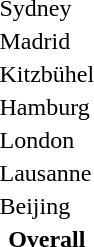<table>
<tr>
<td>Sydney</td>
<td></td>
<td></td>
<td></td>
</tr>
<tr>
<td>Madrid</td>
<td></td>
<td></td>
<td></td>
</tr>
<tr>
<td>Kitzbühel</td>
<td></td>
<td></td>
<td></td>
</tr>
<tr>
<td>Hamburg</td>
<td></td>
<td></td>
<td></td>
</tr>
<tr>
<td>London</td>
<td></td>
<td></td>
<td></td>
</tr>
<tr>
<td>Lausanne</td>
<td></td>
<td></td>
<td></td>
</tr>
<tr>
<td>Beijing</td>
<td></td>
<td></td>
<td></td>
</tr>
<tr>
<th>Overall</th>
<td><strong></strong></td>
<td><strong></strong></td>
<td><strong></strong></td>
</tr>
</table>
